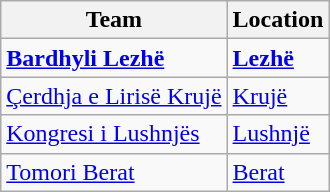<table class="wikitable sortable">
<tr>
<th>Team</th>
<th>Location</th>
</tr>
<tr>
<td><strong><a href='#'>Bardhyli Lezhë</a></strong></td>
<td><strong><a href='#'>Lezhë</a></strong></td>
</tr>
<tr>
<td><a href='#'>Çerdhja e Lirisë Krujë</a></td>
<td><a href='#'>Krujë</a></td>
</tr>
<tr>
<td><a href='#'>Kongresi i Lushnjës</a></td>
<td><a href='#'>Lushnjë</a></td>
</tr>
<tr>
<td><a href='#'>Tomori Berat</a></td>
<td><a href='#'>Berat</a></td>
</tr>
</table>
